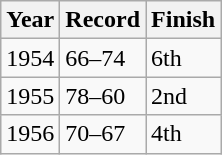<table class="wikitable">
<tr>
<th>Year</th>
<th>Record</th>
<th>Finish</th>
</tr>
<tr>
<td>1954</td>
<td>66–74</td>
<td>6th</td>
</tr>
<tr>
<td>1955</td>
<td>78–60</td>
<td>2nd</td>
</tr>
<tr>
<td>1956</td>
<td>70–67</td>
<td>4th</td>
</tr>
</table>
